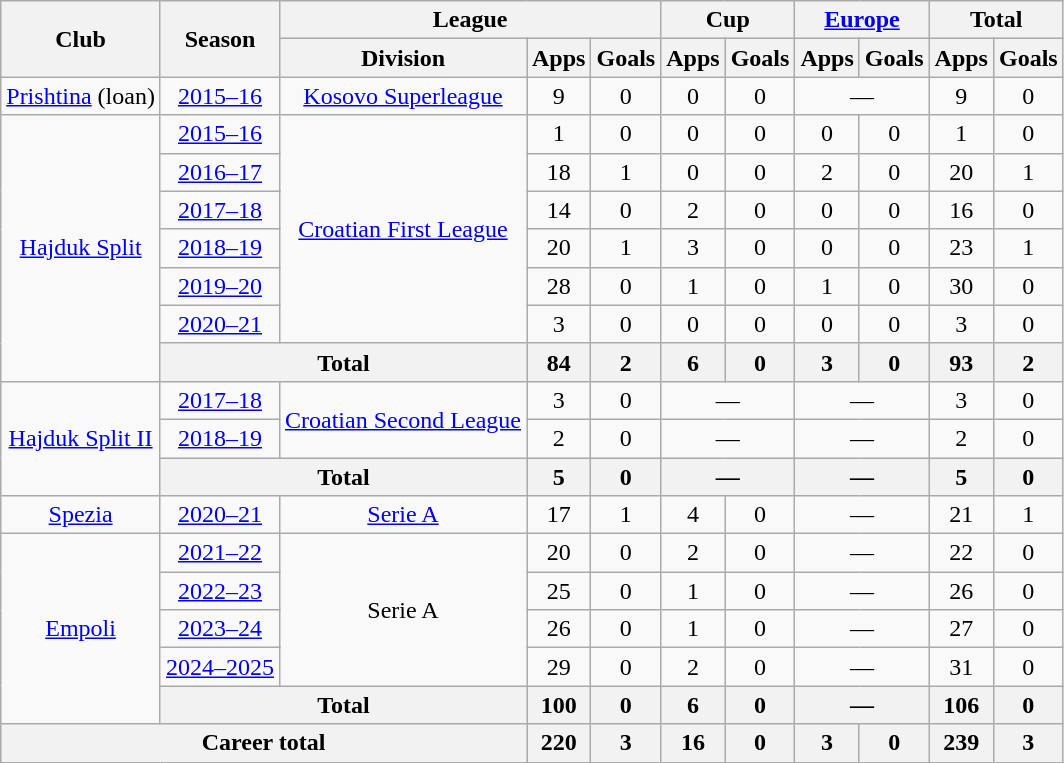<table class="wikitable" style="text-align:center">
<tr>
<th rowspan="2">Club</th>
<th rowspan="2">Season</th>
<th colspan="3">League</th>
<th colspan="2">Cup</th>
<th colspan="2"><a href='#'>Europe</a></th>
<th colspan="2">Total</th>
</tr>
<tr>
<th>Division</th>
<th>Apps</th>
<th>Goals</th>
<th>Apps</th>
<th>Goals</th>
<th>Apps</th>
<th>Goals</th>
<th>Apps</th>
<th>Goals</th>
</tr>
<tr>
<td><a href='#'>Prishtina</a> (loan)</td>
<td><a href='#'>2015–16</a></td>
<td><a href='#'>Kosovo Superleague</a></td>
<td>9</td>
<td>0</td>
<td>0</td>
<td>0</td>
<td colspan="2">—</td>
<td>9</td>
<td>0</td>
</tr>
<tr>
<td rowspan="7"><a href='#'>Hajduk Split</a></td>
<td><a href='#'>2015–16</a></td>
<td rowspan="6"><a href='#'>Croatian First League</a></td>
<td>1</td>
<td>0</td>
<td>0</td>
<td>0</td>
<td>0</td>
<td>0</td>
<td>1</td>
<td>0</td>
</tr>
<tr>
<td><a href='#'>2016–17</a></td>
<td>18</td>
<td>1</td>
<td>0</td>
<td>0</td>
<td>2</td>
<td>0</td>
<td>20</td>
<td>1</td>
</tr>
<tr>
<td><a href='#'>2017–18</a></td>
<td>14</td>
<td>0</td>
<td>2</td>
<td>0</td>
<td>0</td>
<td>0</td>
<td>16</td>
<td>0</td>
</tr>
<tr>
<td><a href='#'>2018–19</a></td>
<td>20</td>
<td>1</td>
<td>3</td>
<td>0</td>
<td>0</td>
<td>0</td>
<td>23</td>
<td>1</td>
</tr>
<tr>
<td><a href='#'>2019–20</a></td>
<td>28</td>
<td>0</td>
<td>1</td>
<td>0</td>
<td>1</td>
<td>0</td>
<td>30</td>
<td>0</td>
</tr>
<tr>
<td><a href='#'>2020–21</a></td>
<td>3</td>
<td>0</td>
<td>0</td>
<td>0</td>
<td>0</td>
<td>0</td>
<td>3</td>
<td>0</td>
</tr>
<tr>
<th colspan="2">Total</th>
<th>84</th>
<th>2</th>
<th>6</th>
<th>0</th>
<th>3</th>
<th>0</th>
<th>93</th>
<th>2</th>
</tr>
<tr>
<td rowspan="3"><a href='#'>Hajduk Split II</a></td>
<td><a href='#'>2017–18</a></td>
<td rowspan="2"><a href='#'>Croatian Second League</a></td>
<td>3</td>
<td>0</td>
<td colspan="2">—</td>
<td colspan="2">—</td>
<td>3</td>
<td>0</td>
</tr>
<tr>
<td><a href='#'>2018–19</a></td>
<td>2</td>
<td>0</td>
<td colspan="2">—</td>
<td colspan="2">—</td>
<td>2</td>
<td>0</td>
</tr>
<tr>
<th colspan="2">Total</th>
<th>5</th>
<th>0</th>
<th colspan="2">—</th>
<th colspan="2">—</th>
<th>5</th>
<th>0</th>
</tr>
<tr>
<td><a href='#'>Spezia</a></td>
<td><a href='#'>2020–21</a></td>
<td><a href='#'>Serie A</a></td>
<td>17</td>
<td>1</td>
<td>4</td>
<td>0</td>
<td colspan="2">—</td>
<td>21</td>
<td>1</td>
</tr>
<tr>
<td rowspan="5"><a href='#'>Empoli</a></td>
<td><a href='#'>2021–22</a></td>
<td rowspan="4">Serie A</td>
<td>20</td>
<td>0</td>
<td>2</td>
<td>0</td>
<td colspan="2">—</td>
<td>22</td>
<td>0</td>
</tr>
<tr>
<td><a href='#'>2022–23</a></td>
<td>25</td>
<td>0</td>
<td>1</td>
<td>0</td>
<td colspan="2">—</td>
<td>26</td>
<td>0</td>
</tr>
<tr>
<td><a href='#'>2023–24</a></td>
<td>26</td>
<td>0</td>
<td>1</td>
<td>0</td>
<td colspan="2">—</td>
<td>27</td>
<td>0</td>
</tr>
<tr>
<td><a href='#'>2024–2025</a></td>
<td>29</td>
<td>0</td>
<td>2</td>
<td>0</td>
<td colspan="2">—</td>
<td>31</td>
<td>0</td>
</tr>
<tr>
<th colspan="2">Total</th>
<th>100</th>
<th>0</th>
<th>6</th>
<th>0</th>
<th colspan="2">—</th>
<th>106</th>
<th>0</th>
</tr>
<tr>
<th colspan="3">Career total</th>
<th>220</th>
<th>3</th>
<th>16</th>
<th>0</th>
<th>3</th>
<th>0</th>
<th>239</th>
<th>3</th>
</tr>
</table>
